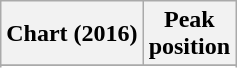<table class="wikitable sortable plainrowheaders" style="text-align:center">
<tr>
<th scope="col">Chart (2016)</th>
<th scope="col">Peak<br>position</th>
</tr>
<tr>
</tr>
<tr>
</tr>
<tr>
</tr>
</table>
